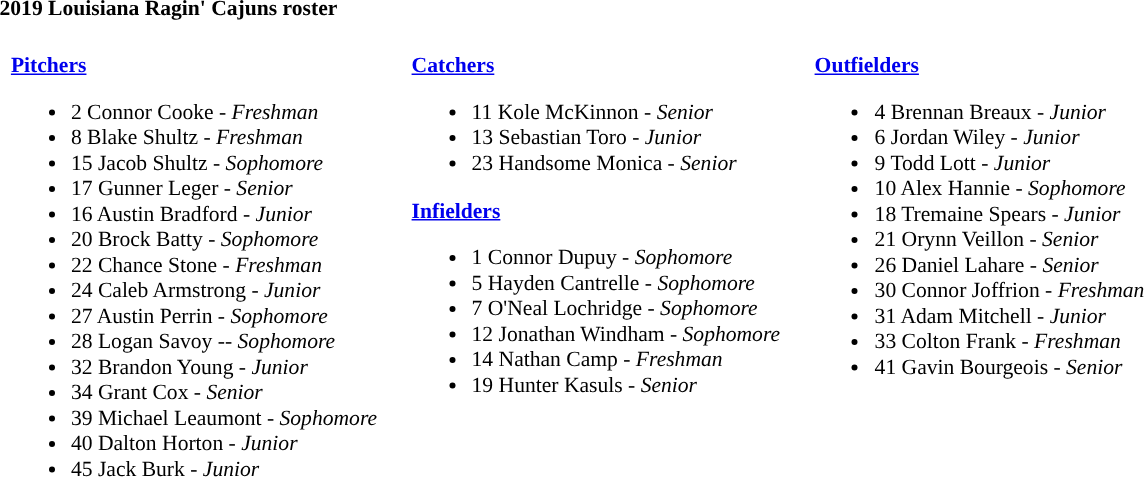<table class="toccolours" style="text-align: left; font-size:90%;">
<tr>
<th colspan="9">2019 Louisiana Ragin' Cajuns roster</th>
</tr>
<tr>
<td width="03"> </td>
<td valign="top"><br><strong><a href='#'>Pitchers</a></strong><ul><li>2 Connor Cooke - <em>Freshman</em></li><li>8 Blake Shultz - <em>Freshman</em></li><li>15 Jacob Shultz - <em>Sophomore</em></li><li>17 Gunner Leger - <em>Senior</em></li><li>16 Austin Bradford - <em>Junior</em></li><li>20 Brock Batty - <em>Sophomore</em></li><li>22 Chance Stone - <em>Freshman</em></li><li>24 Caleb Armstrong - <em>Junior</em></li><li>27 Austin Perrin - <em>Sophomore</em></li><li>28 Logan Savoy -- <em>Sophomore</em></li><li>32 Brandon Young - <em>Junior</em></li><li>34 Grant Cox - <em>Senior</em></li><li>39 Michael Leaumont - <em>Sophomore</em></li><li>40 Dalton Horton - <em>Junior</em></li><li>45 Jack Burk - <em>Junior</em></li></ul></td>
<td width="15"> </td>
<td valign="top"><br><strong><a href='#'>Catchers</a></strong><ul><li>11 Kole McKinnon - <em>Senior</em></li><li>13 Sebastian Toro - <em>Junior</em></li><li>23 Handsome Monica - <em>Senior</em></li></ul><strong><a href='#'>Infielders</a></strong><ul><li>1 Connor Dupuy - <em>Sophomore</em></li><li>5 Hayden Cantrelle - <em>Sophomore</em></li><li>7 O'Neal Lochridge - <em>Sophomore</em></li><li>12 Jonathan Windham - <em>Sophomore</em></li><li>14 Nathan Camp - <em>Freshman</em></li><li>19 Hunter Kasuls - <em>Senior</em></li></ul></td>
<td width="15"> </td>
<td valign="top"><br><strong><a href='#'>Outfielders</a></strong><ul><li>4 Brennan Breaux - <em>Junior</em></li><li>6 Jordan Wiley - <em>Junior</em></li><li>9 Todd Lott - <em>Junior</em></li><li>10 Alex Hannie - <em>Sophomore</em></li><li>18 Tremaine Spears - <em>Junior</em></li><li>21 Orynn Veillon - <em>Senior</em></li><li>26 Daniel Lahare - <em>Senior</em></li><li>30 Connor Joffrion - <em>Freshman</em></li><li>31 Adam Mitchell - <em>Junior</em></li><li>33 Colton Frank - <em>Freshman</em></li><li>41 Gavin Bourgeois - <em>Senior</em></li></ul></td>
</tr>
</table>
